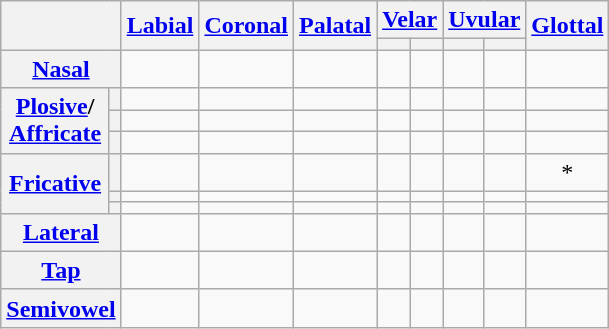<table class="wikitable" style="text-align:center;">
<tr>
<th rowspan="2" colspan="2"></th>
<th rowspan="2"><a href='#'>Labial</a></th>
<th rowspan="2"><a href='#'>Coronal</a></th>
<th rowspan="2"><a href='#'>Palatal</a></th>
<th colspan="2"><a href='#'>Velar</a></th>
<th colspan="2"><a href='#'>Uvular</a></th>
<th rowspan="2"><a href='#'>Glottal</a></th>
</tr>
<tr>
<th></th>
<th></th>
<th></th>
<th></th>
</tr>
<tr>
<th colspan="2"><a href='#'>Nasal</a></th>
<td></td>
<td></td>
<td></td>
<td></td>
<td></td>
<td></td>
<td></td>
<td></td>
</tr>
<tr>
<th rowspan="3"><a href='#'>Plosive</a>/<br><a href='#'>Affricate</a></th>
<th></th>
<td></td>
<td></td>
<td></td>
<td></td>
<td></td>
<td></td>
<td></td>
<td></td>
</tr>
<tr>
<th></th>
<td></td>
<td></td>
<td></td>
<td></td>
<td></td>
<td></td>
<td></td>
<td></td>
</tr>
<tr>
<th></th>
<td></td>
<td></td>
<td></td>
<td></td>
<td></td>
<td></td>
<td></td>
<td></td>
</tr>
<tr>
<th rowspan="3"><a href='#'>Fricative</a></th>
<th></th>
<td></td>
<td></td>
<td></td>
<td></td>
<td></td>
<td></td>
<td></td>
<td>*</td>
</tr>
<tr>
<th></th>
<td></td>
<td></td>
<td></td>
<td></td>
<td></td>
<td></td>
<td></td>
<td></td>
</tr>
<tr>
<th></th>
<td></td>
<td></td>
<td></td>
<td></td>
<td></td>
<td></td>
<td></td>
<td></td>
</tr>
<tr>
<th colspan="2"><a href='#'>Lateral</a></th>
<td></td>
<td></td>
<td></td>
<td></td>
<td></td>
<td></td>
<td></td>
<td></td>
</tr>
<tr>
<th colspan="2"><a href='#'>Tap</a></th>
<td></td>
<td></td>
<td></td>
<td></td>
<td></td>
<td></td>
<td></td>
<td></td>
</tr>
<tr>
<th colspan="2"><a href='#'>Semivowel</a></th>
<td></td>
<td></td>
<td></td>
<td></td>
<td></td>
<td></td>
<td></td>
<td></td>
</tr>
</table>
